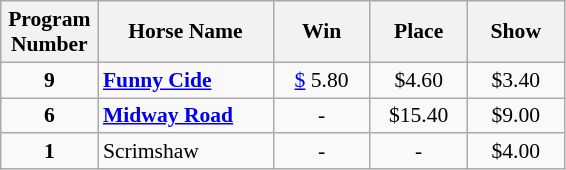<table class="wikitable sortable" style="font-size:90%">
<tr>
<th width="58px">Program <br> Number</th>
<th width="110px">Horse Name <br></th>
<th width="58px">Win <br></th>
<th width="58px">Place <br></th>
<th width="58px">Show <br></th>
</tr>
<tr>
<td align=center><strong>9</strong></td>
<td><strong><a href='#'>Funny Cide</a></strong></td>
<td align=center><a href='#'>$</a> 5.80</td>
<td align=center>$4.60</td>
<td align=center>$3.40</td>
</tr>
<tr>
<td align=center><strong>6</strong></td>
<td><strong><a href='#'>Midway Road</a></strong></td>
<td align=center>-</td>
<td align=center>$15.40</td>
<td align=center>$9.00</td>
</tr>
<tr>
<td align=center><strong>1</strong></td>
<td>Scrimshaw</td>
<td align=center>-</td>
<td align=center>-</td>
<td align=center>$4.00</td>
</tr>
</table>
